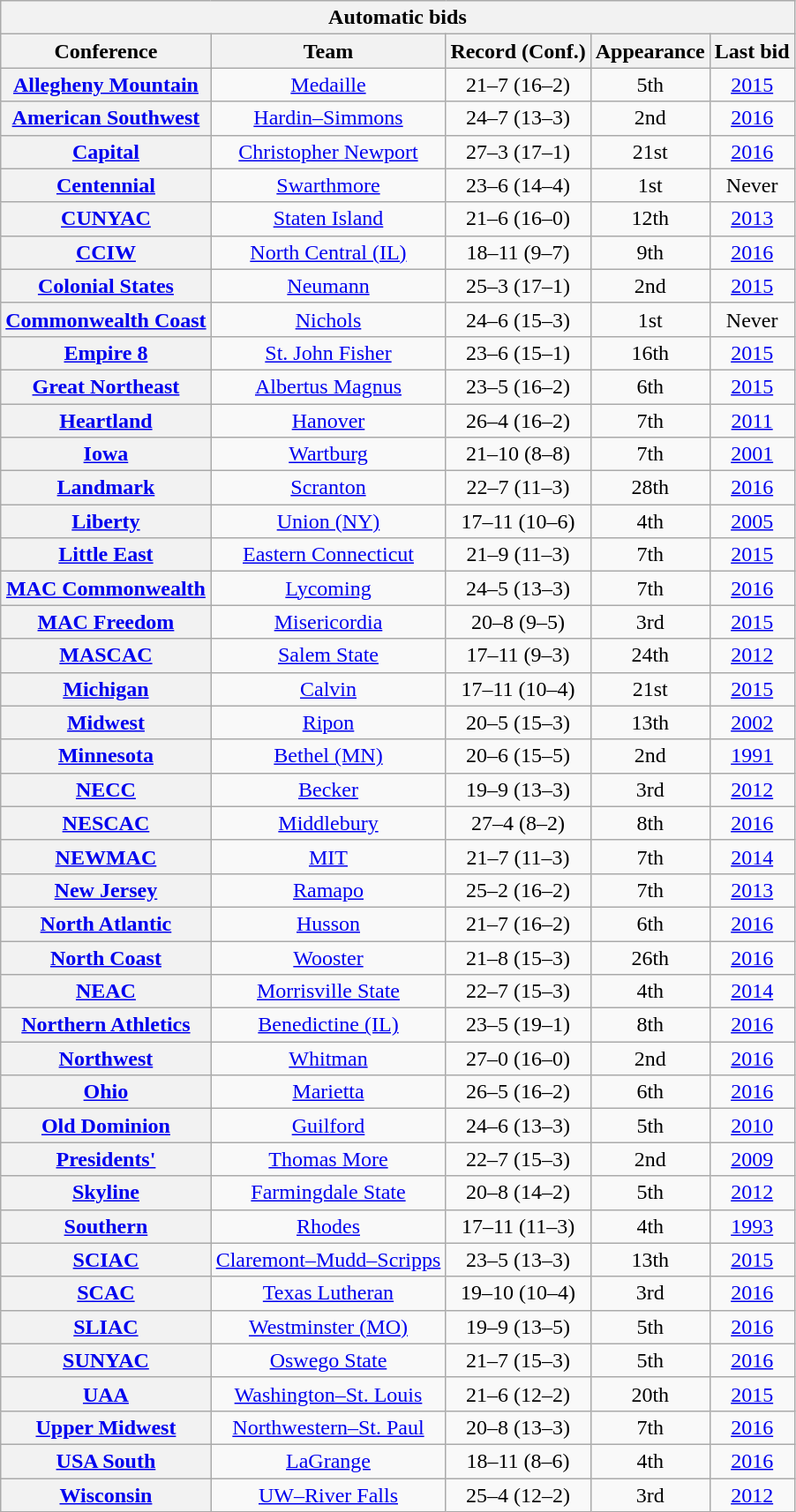<table class="wikitable sortable plainrowheaders" style="text-align:center;">
<tr>
<th colspan="8" style=>Automatic bids</th>
</tr>
<tr>
<th scope="col">Conference</th>
<th scope="col">Team</th>
<th scope="col">Record (Conf.)</th>
<th scope="col" data-sort-type="number">Appearance</th>
<th scope="col">Last bid</th>
</tr>
<tr>
<th><a href='#'>Allegheny Mountain</a></th>
<td><a href='#'>Medaille</a></td>
<td>21–7 (16–2)</td>
<td>5th</td>
<td><a href='#'>2015</a></td>
</tr>
<tr>
<th><a href='#'>American Southwest</a></th>
<td><a href='#'>Hardin–Simmons</a></td>
<td>24–7 (13–3)</td>
<td>2nd</td>
<td><a href='#'>2016</a></td>
</tr>
<tr>
<th><a href='#'>Capital</a></th>
<td><a href='#'>Christopher Newport</a></td>
<td>27–3 (17–1)</td>
<td>21st</td>
<td><a href='#'>2016</a></td>
</tr>
<tr>
<th><a href='#'>Centennial</a></th>
<td><a href='#'>Swarthmore</a></td>
<td>23–6 (14–4)</td>
<td>1st</td>
<td>Never</td>
</tr>
<tr>
<th><a href='#'>CUNYAC</a></th>
<td><a href='#'>Staten Island</a></td>
<td>21–6 (16–0)</td>
<td>12th</td>
<td><a href='#'>2013</a></td>
</tr>
<tr>
<th><a href='#'>CCIW</a></th>
<td><a href='#'>North Central (IL)</a></td>
<td>18–11 (9–7)</td>
<td>9th</td>
<td><a href='#'>2016</a></td>
</tr>
<tr>
<th><a href='#'>Colonial States</a></th>
<td><a href='#'>Neumann</a></td>
<td>25–3 (17–1)</td>
<td>2nd</td>
<td><a href='#'>2015</a></td>
</tr>
<tr>
<th><a href='#'>Commonwealth Coast</a></th>
<td><a href='#'>Nichols</a></td>
<td>24–6 (15–3)</td>
<td>1st</td>
<td>Never</td>
</tr>
<tr>
<th><a href='#'>Empire 8</a></th>
<td><a href='#'>St. John Fisher</a></td>
<td>23–6 (15–1)</td>
<td>16th</td>
<td><a href='#'>2015</a></td>
</tr>
<tr>
<th><a href='#'>Great Northeast</a></th>
<td><a href='#'>Albertus Magnus</a></td>
<td>23–5 (16–2)</td>
<td>6th</td>
<td><a href='#'>2015</a></td>
</tr>
<tr>
<th><a href='#'>Heartland</a></th>
<td><a href='#'>Hanover</a></td>
<td>26–4 (16–2)</td>
<td>7th</td>
<td><a href='#'>2011</a></td>
</tr>
<tr>
<th><a href='#'>Iowa</a></th>
<td><a href='#'>Wartburg</a></td>
<td>21–10 (8–8)</td>
<td>7th</td>
<td><a href='#'>2001</a></td>
</tr>
<tr>
<th><a href='#'>Landmark</a></th>
<td><a href='#'>Scranton</a></td>
<td>22–7 (11–3)</td>
<td>28th</td>
<td><a href='#'>2016</a></td>
</tr>
<tr>
<th><a href='#'>Liberty</a></th>
<td><a href='#'>Union (NY)</a></td>
<td>17–11 (10–6)</td>
<td>4th</td>
<td><a href='#'>2005</a></td>
</tr>
<tr>
<th><a href='#'>Little East</a></th>
<td><a href='#'>Eastern Connecticut</a></td>
<td>21–9 (11–3)</td>
<td>7th</td>
<td><a href='#'>2015</a></td>
</tr>
<tr>
<th><a href='#'>MAC Commonwealth</a></th>
<td><a href='#'>Lycoming</a></td>
<td>24–5 (13–3)</td>
<td>7th</td>
<td><a href='#'>2016</a></td>
</tr>
<tr>
<th><a href='#'>MAC Freedom</a></th>
<td><a href='#'>Misericordia</a></td>
<td>20–8 (9–5)</td>
<td>3rd</td>
<td><a href='#'>2015</a></td>
</tr>
<tr>
<th><a href='#'>MASCAC</a></th>
<td><a href='#'>Salem State</a></td>
<td>17–11 (9–3)</td>
<td>24th</td>
<td><a href='#'>2012</a></td>
</tr>
<tr>
<th><a href='#'>Michigan</a></th>
<td><a href='#'>Calvin</a></td>
<td>17–11 (10–4)</td>
<td>21st</td>
<td><a href='#'>2015</a></td>
</tr>
<tr>
<th><a href='#'>Midwest</a></th>
<td><a href='#'>Ripon</a></td>
<td>20–5 (15–3)</td>
<td>13th</td>
<td><a href='#'>2002</a></td>
</tr>
<tr>
<th><a href='#'>Minnesota</a></th>
<td><a href='#'>Bethel (MN)</a></td>
<td>20–6 (15–5)</td>
<td>2nd</td>
<td><a href='#'>1991</a></td>
</tr>
<tr>
<th><a href='#'>NECC</a></th>
<td><a href='#'>Becker</a></td>
<td>19–9 (13–3)</td>
<td>3rd</td>
<td><a href='#'>2012</a></td>
</tr>
<tr>
<th><a href='#'>NESCAC</a></th>
<td><a href='#'>Middlebury</a></td>
<td>27–4 (8–2)</td>
<td>8th</td>
<td><a href='#'>2016</a></td>
</tr>
<tr>
<th><a href='#'>NEWMAC</a></th>
<td><a href='#'>MIT</a></td>
<td>21–7 (11–3)</td>
<td>7th</td>
<td><a href='#'>2014</a></td>
</tr>
<tr>
<th><a href='#'>New Jersey</a></th>
<td><a href='#'>Ramapo</a></td>
<td>25–2 (16–2)</td>
<td>7th</td>
<td><a href='#'>2013</a></td>
</tr>
<tr>
<th><a href='#'>North Atlantic</a></th>
<td><a href='#'>Husson</a></td>
<td>21–7 (16–2)</td>
<td>6th</td>
<td><a href='#'>2016</a></td>
</tr>
<tr>
<th><a href='#'>North Coast</a></th>
<td><a href='#'>Wooster</a></td>
<td>21–8 (15–3)</td>
<td>26th</td>
<td><a href='#'>2016</a></td>
</tr>
<tr>
<th><a href='#'>NEAC</a></th>
<td><a href='#'>Morrisville State</a></td>
<td>22–7 (15–3)</td>
<td>4th</td>
<td><a href='#'>2014</a></td>
</tr>
<tr>
<th><a href='#'>Northern Athletics</a></th>
<td><a href='#'>Benedictine (IL)</a></td>
<td>23–5 (19–1)</td>
<td>8th</td>
<td><a href='#'>2016</a></td>
</tr>
<tr>
<th><a href='#'>Northwest</a></th>
<td><a href='#'>Whitman</a></td>
<td>27–0 (16–0)</td>
<td>2nd</td>
<td><a href='#'>2016</a></td>
</tr>
<tr>
<th><a href='#'>Ohio</a></th>
<td><a href='#'>Marietta</a></td>
<td>26–5 (16–2)</td>
<td>6th</td>
<td><a href='#'>2016</a></td>
</tr>
<tr>
<th><a href='#'>Old Dominion</a></th>
<td><a href='#'>Guilford</a></td>
<td>24–6 (13–3)</td>
<td>5th</td>
<td><a href='#'>2010</a></td>
</tr>
<tr>
<th><a href='#'>Presidents'</a></th>
<td><a href='#'>Thomas More</a></td>
<td>22–7 (15–3)</td>
<td>2nd</td>
<td><a href='#'>2009</a></td>
</tr>
<tr>
<th><a href='#'>Skyline</a></th>
<td><a href='#'>Farmingdale State</a></td>
<td>20–8 (14–2)</td>
<td>5th</td>
<td><a href='#'>2012</a></td>
</tr>
<tr>
<th><a href='#'>Southern</a></th>
<td><a href='#'>Rhodes</a></td>
<td>17–11 (11–3)</td>
<td>4th</td>
<td><a href='#'>1993</a></td>
</tr>
<tr>
<th><a href='#'>SCIAC</a></th>
<td><a href='#'>Claremont–Mudd–Scripps</a></td>
<td>23–5 (13–3)</td>
<td>13th</td>
<td><a href='#'>2015</a></td>
</tr>
<tr>
<th><a href='#'>SCAC</a></th>
<td><a href='#'>Texas Lutheran</a></td>
<td>19–10 (10–4)</td>
<td>3rd</td>
<td><a href='#'>2016</a></td>
</tr>
<tr>
<th><a href='#'>SLIAC</a></th>
<td><a href='#'>Westminster (MO)</a></td>
<td>19–9 (13–5)</td>
<td>5th</td>
<td><a href='#'>2016</a></td>
</tr>
<tr>
<th><a href='#'>SUNYAC</a></th>
<td><a href='#'>Oswego State</a></td>
<td>21–7 (15–3)</td>
<td>5th</td>
<td><a href='#'>2016</a></td>
</tr>
<tr>
<th><a href='#'>UAA</a></th>
<td><a href='#'>Washington–St. Louis</a></td>
<td>21–6 (12–2)</td>
<td>20th</td>
<td><a href='#'>2015</a></td>
</tr>
<tr>
<th><a href='#'>Upper Midwest</a></th>
<td><a href='#'>Northwestern–St. Paul</a></td>
<td>20–8 (13–3)</td>
<td>7th</td>
<td><a href='#'>2016</a></td>
</tr>
<tr>
<th><a href='#'>USA South</a></th>
<td><a href='#'>LaGrange</a></td>
<td>18–11 (8–6)</td>
<td>4th</td>
<td><a href='#'>2016</a></td>
</tr>
<tr>
<th><a href='#'>Wisconsin</a></th>
<td><a href='#'>UW–River Falls</a></td>
<td>25–4 (12–2)</td>
<td>3rd</td>
<td><a href='#'>2012</a></td>
</tr>
</table>
